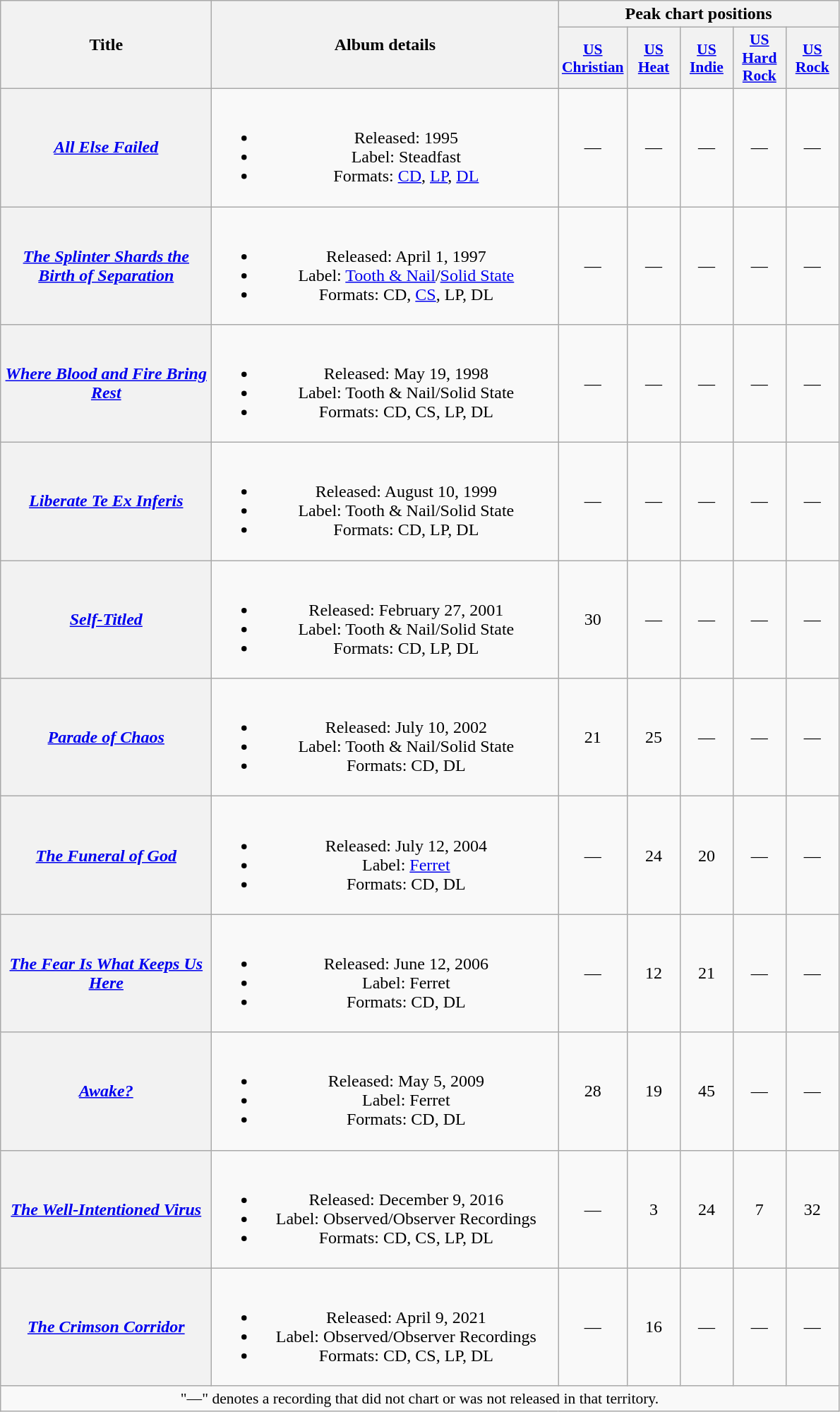<table class="wikitable plainrowheaders" style="text-align:center;">
<tr>
<th scope="col" rowspan="2" style="width:12em;">Title</th>
<th scope="col" rowspan="2" style="width:20em;">Album details</th>
<th scope="col" colspan="5">Peak chart positions</th>
</tr>
<tr>
<th scope="col" style="width:3em;font-size:90%;"><a href='#'>US Christian</a><br></th>
<th scope="col" style="width:3em;font-size:90%;"><a href='#'>US Heat</a><br></th>
<th scope="col" style="width:3em;font-size:90%;"><a href='#'>US Indie</a><br></th>
<th scope="col" style="width:3em;font-size:90%;"><a href='#'>US Hard Rock</a><br></th>
<th scope="col" style="width:3em;font-size:90%;"><a href='#'>US Rock</a><br></th>
</tr>
<tr>
<th scope="row"><em><a href='#'>All Else Failed</a></em></th>
<td><br><ul><li>Released: 1995</li><li>Label: Steadfast</li><li>Formats: <a href='#'>CD</a>, <a href='#'>LP</a>, <a href='#'>DL</a></li></ul></td>
<td>—</td>
<td>—</td>
<td>—</td>
<td>—</td>
<td>—</td>
</tr>
<tr>
<th scope="row"><em><a href='#'>The Splinter Shards the Birth of Separation</a></em></th>
<td><br><ul><li>Released: April 1, 1997</li><li>Label: <a href='#'>Tooth & Nail</a>/<a href='#'>Solid State</a></li><li>Formats: CD, <a href='#'>CS</a>, LP, DL</li></ul></td>
<td>—</td>
<td>—</td>
<td>—</td>
<td>—</td>
<td>—</td>
</tr>
<tr>
<th scope="row"><em><a href='#'>Where Blood and Fire Bring Rest</a></em></th>
<td><br><ul><li>Released: May 19, 1998</li><li>Label: Tooth & Nail/Solid State</li><li>Formats: CD, CS, LP, DL</li></ul></td>
<td>—</td>
<td>—</td>
<td>—</td>
<td>—</td>
<td>—</td>
</tr>
<tr>
<th scope="row"><em><a href='#'>Liberate Te Ex Inferis</a></em></th>
<td><br><ul><li>Released: August 10, 1999</li><li>Label: Tooth & Nail/Solid State</li><li>Formats: CD, LP, DL</li></ul></td>
<td>—</td>
<td>—</td>
<td>—</td>
<td>—</td>
<td>—</td>
</tr>
<tr>
<th scope="row"><em><a href='#'>Self-Titled</a></em></th>
<td><br><ul><li>Released: February 27, 2001</li><li>Label: Tooth & Nail/Solid State</li><li>Formats: CD, LP, DL</li></ul></td>
<td>30</td>
<td>—</td>
<td>—</td>
<td>—</td>
<td>—</td>
</tr>
<tr>
<th scope="row"><em><a href='#'>Parade of Chaos</a></em></th>
<td><br><ul><li>Released: July 10, 2002</li><li>Label: Tooth & Nail/Solid State</li><li>Formats: CD, DL</li></ul></td>
<td>21</td>
<td>25</td>
<td>—</td>
<td>—</td>
<td>—</td>
</tr>
<tr>
<th scope="row"><em><a href='#'>The Funeral of God</a></em></th>
<td><br><ul><li>Released: July 12, 2004</li><li>Label: <a href='#'>Ferret</a></li><li>Formats: CD, DL</li></ul></td>
<td>—</td>
<td>24</td>
<td>20</td>
<td>—</td>
<td>—</td>
</tr>
<tr>
<th scope="row"><em><a href='#'>The Fear Is What Keeps Us Here</a></em></th>
<td><br><ul><li>Released: June 12, 2006</li><li>Label: Ferret</li><li>Formats: CD, DL</li></ul></td>
<td>—</td>
<td>12</td>
<td>21</td>
<td>—</td>
<td>—</td>
</tr>
<tr>
<th scope="row"><em><a href='#'>Awake?</a></em></th>
<td><br><ul><li>Released: May 5, 2009</li><li>Label: Ferret</li><li>Formats: CD, DL</li></ul></td>
<td>28</td>
<td>19</td>
<td>45</td>
<td>—</td>
<td>—</td>
</tr>
<tr>
<th scope="row"><em><a href='#'>The Well-Intentioned Virus</a></em></th>
<td><br><ul><li>Released: December 9, 2016</li><li>Label: Observed/Observer Recordings</li><li>Formats: CD, CS, LP, DL</li></ul></td>
<td>—</td>
<td>3</td>
<td>24</td>
<td>7</td>
<td>32</td>
</tr>
<tr>
<th scope="row"><em><a href='#'>The Crimson Corridor</a></em></th>
<td><br><ul><li>Released: April 9, 2021</li><li>Label: Observed/Observer Recordings</li><li>Formats: CD, CS, LP, DL</li></ul></td>
<td>―</td>
<td>16</td>
<td>―</td>
<td>―</td>
<td>―</td>
</tr>
<tr>
<td colspan="8" style="font-size:90%">"—" denotes a recording that did not chart or was not released in that territory.</td>
</tr>
</table>
